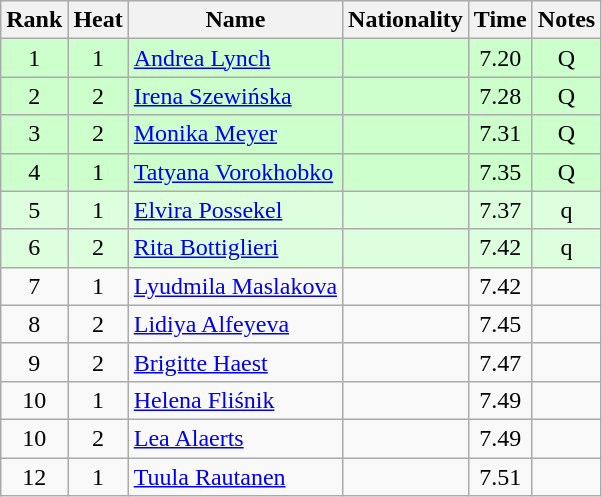<table class="wikitable sortable" style="text-align:center">
<tr>
<th>Rank</th>
<th>Heat</th>
<th>Name</th>
<th>Nationality</th>
<th>Time</th>
<th>Notes</th>
</tr>
<tr bgcolor=ccffcc>
<td>1</td>
<td>1</td>
<td align="left"><a href='#'>Andrea Lynch</a></td>
<td align=left></td>
<td>7.20</td>
<td>Q</td>
</tr>
<tr bgcolor=ccffcc>
<td>2</td>
<td>2</td>
<td align="left"><a href='#'>Irena Szewińska</a></td>
<td align=left></td>
<td>7.28</td>
<td>Q</td>
</tr>
<tr bgcolor=ccffcc>
<td>3</td>
<td>2</td>
<td align="left"><a href='#'>Monika Meyer</a></td>
<td align=left></td>
<td>7.31</td>
<td>Q</td>
</tr>
<tr bgcolor=ccffcc>
<td>4</td>
<td>1</td>
<td align="left"><a href='#'>Tatyana Vorokhobko</a></td>
<td align=left></td>
<td>7.35</td>
<td>Q</td>
</tr>
<tr bgcolor=ddffdd>
<td>5</td>
<td>1</td>
<td align="left"><a href='#'>Elvira Possekel</a></td>
<td align=left></td>
<td>7.37</td>
<td>q</td>
</tr>
<tr bgcolor=ddffdd>
<td>6</td>
<td>2</td>
<td align="left"><a href='#'>Rita Bottiglieri</a></td>
<td align=left></td>
<td>7.42</td>
<td>q</td>
</tr>
<tr>
<td>7</td>
<td>1</td>
<td align="left"><a href='#'>Lyudmila Maslakova</a></td>
<td align=left></td>
<td>7.42</td>
<td></td>
</tr>
<tr>
<td>8</td>
<td>2</td>
<td align="left"><a href='#'>Lidiya Alfeyeva</a></td>
<td align=left></td>
<td>7.45</td>
<td></td>
</tr>
<tr>
<td>9</td>
<td>2</td>
<td align="left"><a href='#'>Brigitte Haest</a></td>
<td align=left></td>
<td>7.47</td>
<td></td>
</tr>
<tr>
<td>10</td>
<td>1</td>
<td align="left"><a href='#'>Helena Fliśnik</a></td>
<td align=left></td>
<td>7.49</td>
<td></td>
</tr>
<tr>
<td>10</td>
<td>2</td>
<td align="left"><a href='#'>Lea Alaerts</a></td>
<td align=left></td>
<td>7.49</td>
<td></td>
</tr>
<tr>
<td>12</td>
<td>1</td>
<td align="left"><a href='#'>Tuula Rautanen</a></td>
<td align=left></td>
<td>7.51</td>
<td></td>
</tr>
</table>
